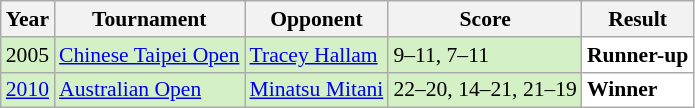<table class="sortable wikitable" style="font-size: 90%;">
<tr>
<th>Year</th>
<th>Tournament</th>
<th>Opponent</th>
<th>Score</th>
<th>Result</th>
</tr>
<tr style="background:#D4F1C5">
<td align="center">2005</td>
<td align="left"><a href='#'>Chinese Taipei Open</a></td>
<td align="left"> <a href='#'>Tracey Hallam</a></td>
<td align="left">9–11, 7–11</td>
<td style="text-align:left; background:white"> <strong>Runner-up</strong></td>
</tr>
<tr style="background:#D4F1C5">
<td align="center"><a href='#'>2010</a></td>
<td align="left"><a href='#'>Australian Open</a></td>
<td align="left"> <a href='#'>Minatsu Mitani</a></td>
<td align="left">22–20, 14–21, 21–19</td>
<td style="text-align:left; background:white"> <strong>Winner</strong></td>
</tr>
</table>
